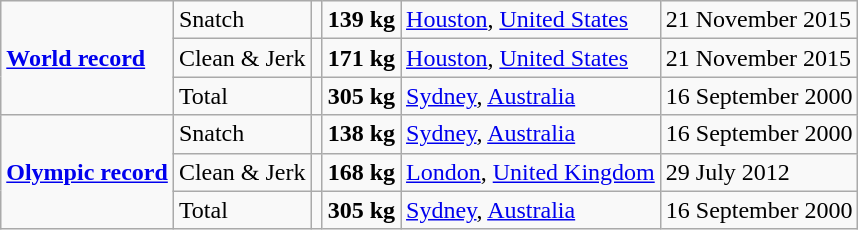<table class="wikitable">
<tr>
<td rowspan=3><strong><a href='#'>World record</a></strong></td>
<td>Snatch</td>
<td></td>
<td><strong>139 kg</strong></td>
<td><a href='#'>Houston</a>, <a href='#'>United States</a></td>
<td>21 November 2015</td>
</tr>
<tr>
<td>Clean & Jerk</td>
<td></td>
<td><strong>171 kg</strong></td>
<td><a href='#'>Houston</a>, <a href='#'>United States</a></td>
<td>21 November 2015</td>
</tr>
<tr>
<td>Total</td>
<td></td>
<td><strong>305 kg</strong></td>
<td><a href='#'>Sydney</a>, <a href='#'>Australia</a></td>
<td>16 September 2000</td>
</tr>
<tr>
<td rowspan=3><strong><a href='#'>Olympic record</a></strong></td>
<td>Snatch</td>
<td></td>
<td><strong>138 kg</strong></td>
<td><a href='#'>Sydney</a>, <a href='#'>Australia</a></td>
<td>16 September 2000</td>
</tr>
<tr>
<td>Clean & Jerk</td>
<td></td>
<td><strong>168 kg</strong></td>
<td><a href='#'>London</a>, <a href='#'>United Kingdom</a></td>
<td>29 July 2012</td>
</tr>
<tr>
<td>Total</td>
<td></td>
<td><strong>305 kg</strong></td>
<td><a href='#'>Sydney</a>, <a href='#'>Australia</a></td>
<td>16 September 2000</td>
</tr>
</table>
